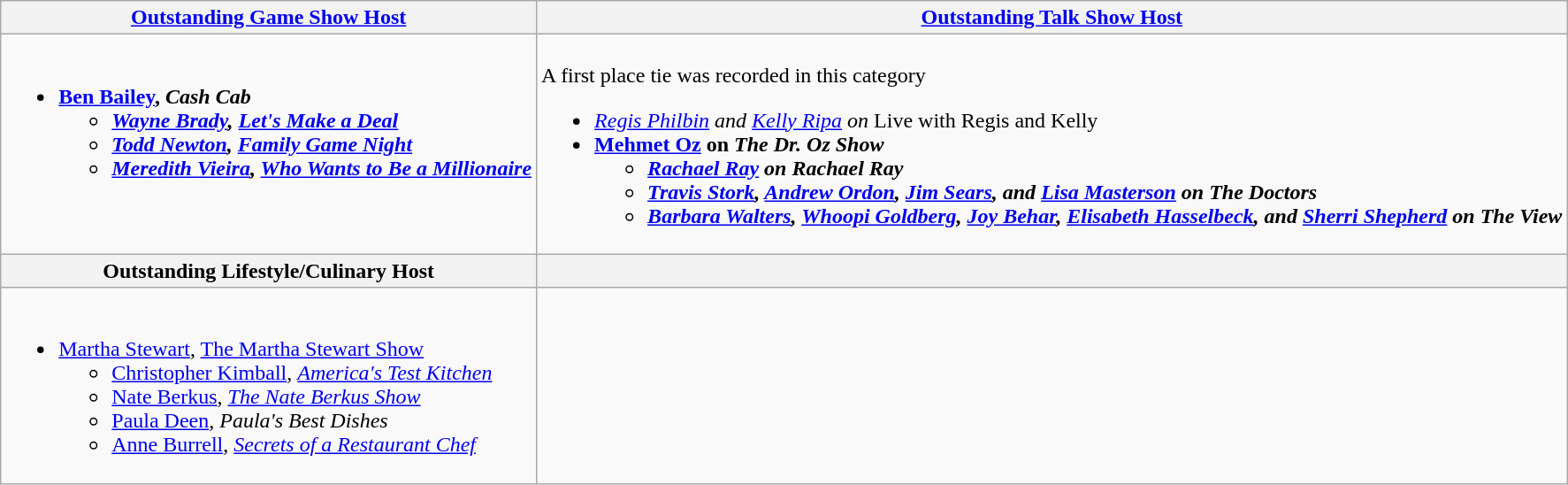<table class=wikitable style="width=100%">
<tr>
<th style="width=50%"><a href='#'>Outstanding Game Show Host</a></th>
<th style="width=50%"><a href='#'>Outstanding Talk Show Host</a></th>
</tr>
<tr>
<td valign="top"><br><ul><li><strong><a href='#'>Ben Bailey</a>, <em>Cash Cab<strong><em><ul><li><a href='#'>Wayne Brady</a>, </em><a href='#'>Let's Make a Deal</a><em></li><li><a href='#'>Todd Newton</a>, </em><a href='#'>Family Game Night</a><em></li><li><a href='#'>Meredith Vieira</a>, </em><a href='#'>Who Wants to Be a Millionaire</a><em></li></ul></li></ul></td>
<td valign="top"><br></em>A first place tie was recorded in this category<em><ul><li></strong><a href='#'>Regis Philbin</a> and <a href='#'>Kelly Ripa</a> on </em>Live with Regis and Kelly</em></strong></li><li><strong><a href='#'>Mehmet Oz</a> on <em>The Dr. Oz Show<strong><em><ul><li><a href='#'>Rachael Ray</a> on </em>Rachael Ray<em></li><li><a href='#'>Travis Stork</a>, <a href='#'>Andrew Ordon</a>, <a href='#'>Jim Sears</a>, and <a href='#'>Lisa Masterson</a> on </em>The Doctors<em></li><li><a href='#'>Barbara Walters</a>, <a href='#'>Whoopi Goldberg</a>, <a href='#'>Joy Behar</a>, <a href='#'>Elisabeth Hasselbeck</a>, and <a href='#'>Sherri Shepherd</a> on </em>The View<em></li></ul></li></ul></td>
</tr>
<tr>
<th style="width=50%">Outstanding Lifestyle/Culinary Host</th>
<th style="width=50%"> </th>
</tr>
<tr>
<td valign="top"><br><ul><li></strong><a href='#'>Martha Stewart</a>, </em><a href='#'>The Martha Stewart Show</a></em></strong><ul><li><a href='#'>Christopher Kimball</a>, <em><a href='#'>America's Test Kitchen</a></em></li><li><a href='#'>Nate Berkus</a>, <em><a href='#'>The Nate Berkus Show</a></em></li><li><a href='#'>Paula Deen</a>, <em>Paula's Best Dishes</em></li><li><a href='#'>Anne Burrell</a>, <em><a href='#'>Secrets of a Restaurant Chef</a></em></li></ul></li></ul></td>
</tr>
</table>
